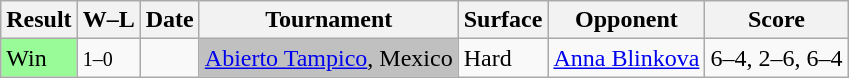<table class="sortable wikitable">
<tr>
<th>Result</th>
<th class="unsortable">W–L</th>
<th>Date</th>
<th>Tournament</th>
<th>Surface</th>
<th>Opponent</th>
<th class="unsortable">Score</th>
</tr>
<tr>
<td style="background:#98fb98;">Win</td>
<td><small>1–0</small></td>
<td><a href='#'></a></td>
<td style="background:silver;"><a href='#'>Abierto Tampico</a>, Mexico</td>
<td>Hard</td>
<td> <a href='#'>Anna Blinkova</a></td>
<td>6–4, 2–6, 6–4</td>
</tr>
</table>
